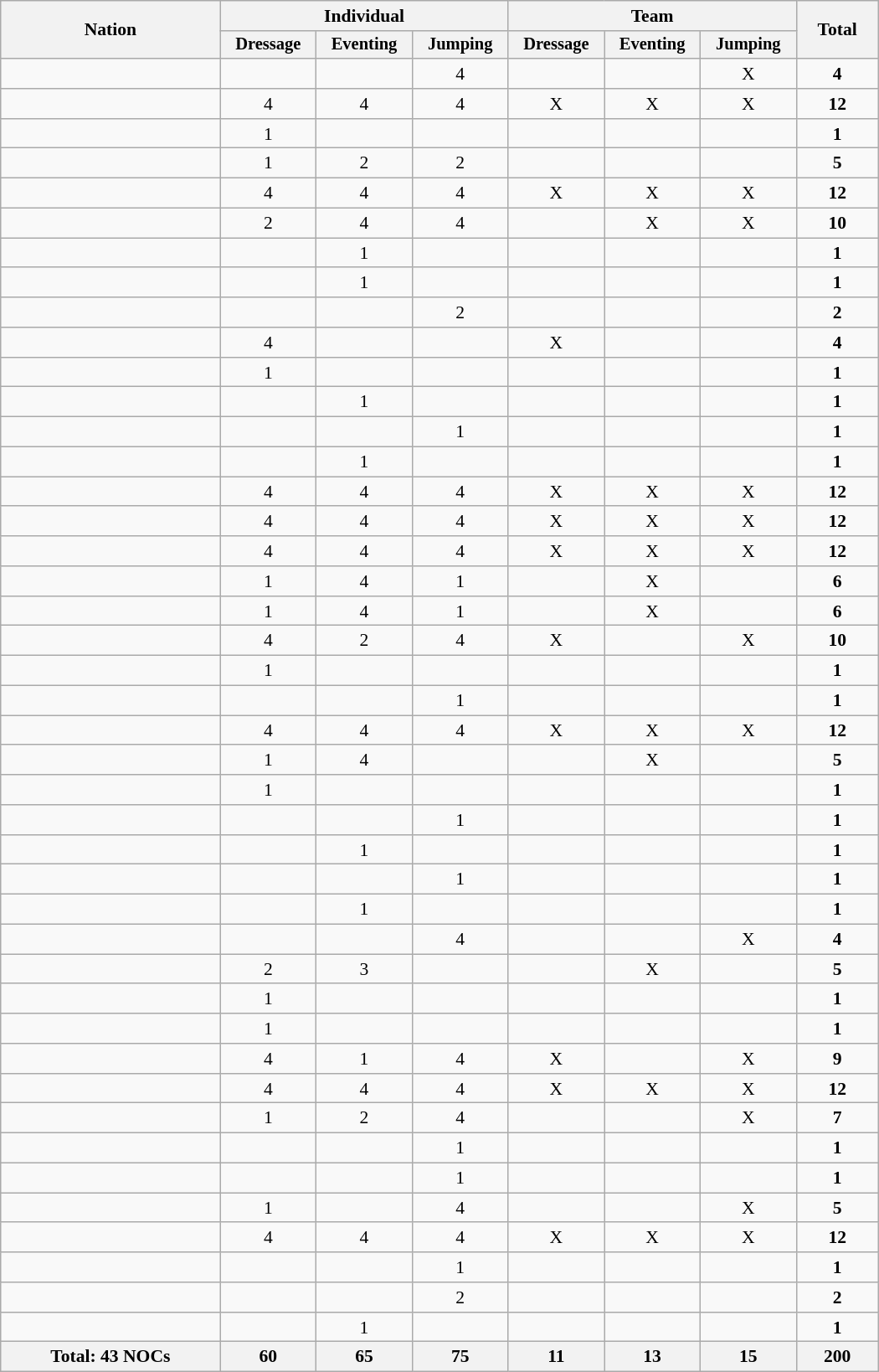<table class="wikitable" width=700 style="text-align:center; font-size:90%">
<tr>
<th rowspan="2" align="left">Nation</th>
<th colspan="3">Individual</th>
<th colspan="3">Team</th>
<th rowspan="2">Total</th>
</tr>
<tr style="font-size:95%">
<th width=70>Dressage</th>
<th width=70>Eventing</th>
<th width=70>Jumping</th>
<th width=70>Dressage</th>
<th width=70>Eventing</th>
<th width=70>Jumping</th>
</tr>
<tr>
<td align=left></td>
<td></td>
<td></td>
<td>4</td>
<td></td>
<td></td>
<td>X</td>
<td><strong>4</strong></td>
</tr>
<tr>
<td align=left></td>
<td>4</td>
<td>4</td>
<td>4</td>
<td>X</td>
<td>X</td>
<td>X</td>
<td><strong>12</strong></td>
</tr>
<tr>
<td align=left></td>
<td>1</td>
<td></td>
<td></td>
<td></td>
<td></td>
<td></td>
<td><strong>1</strong></td>
</tr>
<tr>
<td align=left></td>
<td>1</td>
<td>2</td>
<td>2</td>
<td></td>
<td></td>
<td></td>
<td><strong>5</strong></td>
</tr>
<tr>
<td align=left></td>
<td>4</td>
<td>4</td>
<td>4</td>
<td>X</td>
<td>X</td>
<td>X</td>
<td><strong>12</strong></td>
</tr>
<tr>
<td align=left></td>
<td>2</td>
<td>4</td>
<td>4</td>
<td></td>
<td>X</td>
<td>X</td>
<td><strong>10</strong></td>
</tr>
<tr>
<td align=left></td>
<td></td>
<td>1</td>
<td></td>
<td></td>
<td></td>
<td></td>
<td><strong>1</strong></td>
</tr>
<tr>
<td align=left></td>
<td></td>
<td>1</td>
<td></td>
<td></td>
<td></td>
<td></td>
<td><strong>1</strong></td>
</tr>
<tr>
<td align=left></td>
<td></td>
<td></td>
<td>2</td>
<td></td>
<td></td>
<td></td>
<td><strong>2</strong></td>
</tr>
<tr>
<td align=left></td>
<td>4</td>
<td></td>
<td></td>
<td>X</td>
<td></td>
<td></td>
<td><strong>4</strong></td>
</tr>
<tr>
<td align=left></td>
<td>1</td>
<td></td>
<td></td>
<td></td>
<td></td>
<td></td>
<td><strong>1</strong></td>
</tr>
<tr>
<td align=left></td>
<td></td>
<td>1</td>
<td></td>
<td></td>
<td></td>
<td></td>
<td><strong>1</strong></td>
</tr>
<tr>
<td align=left></td>
<td></td>
<td></td>
<td>1</td>
<td></td>
<td></td>
<td></td>
<td><strong>1</strong></td>
</tr>
<tr>
<td align=left></td>
<td></td>
<td>1</td>
<td></td>
<td></td>
<td></td>
<td></td>
<td><strong>1</strong></td>
</tr>
<tr>
<td align=left></td>
<td>4</td>
<td>4</td>
<td>4</td>
<td>X</td>
<td>X</td>
<td>X</td>
<td><strong>12</strong></td>
</tr>
<tr>
<td align=left></td>
<td>4</td>
<td>4</td>
<td>4</td>
<td>X</td>
<td>X</td>
<td>X</td>
<td><strong>12</strong></td>
</tr>
<tr>
<td align=left></td>
<td>4</td>
<td>4</td>
<td>4</td>
<td>X</td>
<td>X</td>
<td>X</td>
<td><strong>12</strong></td>
</tr>
<tr>
<td align=left></td>
<td>1</td>
<td>4</td>
<td>1</td>
<td></td>
<td>X</td>
<td></td>
<td><strong>6</strong></td>
</tr>
<tr>
<td align=left></td>
<td>1</td>
<td>4</td>
<td>1</td>
<td></td>
<td>X</td>
<td></td>
<td><strong>6</strong></td>
</tr>
<tr>
<td align=left></td>
<td>4</td>
<td>2</td>
<td>4</td>
<td>X</td>
<td></td>
<td>X</td>
<td><strong>10</strong></td>
</tr>
<tr>
<td align=left></td>
<td>1</td>
<td></td>
<td></td>
<td></td>
<td></td>
<td></td>
<td><strong>1</strong></td>
</tr>
<tr>
<td align=left></td>
<td></td>
<td></td>
<td>1</td>
<td></td>
<td></td>
<td></td>
<td><strong>1</strong></td>
</tr>
<tr>
<td align=left></td>
<td>4</td>
<td>4</td>
<td>4</td>
<td>X</td>
<td>X</td>
<td>X</td>
<td><strong>12</strong></td>
</tr>
<tr>
<td align=left></td>
<td>1</td>
<td>4</td>
<td></td>
<td></td>
<td>X</td>
<td></td>
<td><strong>5</strong></td>
</tr>
<tr>
<td align=left></td>
<td>1</td>
<td></td>
<td></td>
<td></td>
<td></td>
<td></td>
<td><strong>1</strong></td>
</tr>
<tr>
<td align=left></td>
<td></td>
<td></td>
<td>1</td>
<td></td>
<td></td>
<td></td>
<td><strong>1</strong></td>
</tr>
<tr>
<td align=left></td>
<td></td>
<td>1</td>
<td></td>
<td></td>
<td></td>
<td></td>
<td><strong>1</strong></td>
</tr>
<tr>
<td align=left></td>
<td></td>
<td></td>
<td>1</td>
<td></td>
<td></td>
<td></td>
<td><strong>1</strong></td>
</tr>
<tr>
<td align=left></td>
<td></td>
<td>1</td>
<td></td>
<td></td>
<td></td>
<td></td>
<td><strong>1</strong></td>
</tr>
<tr>
<td align=left></td>
<td></td>
<td></td>
<td>4</td>
<td></td>
<td></td>
<td>X</td>
<td><strong>4</strong></td>
</tr>
<tr>
<td align=left></td>
<td>2</td>
<td>3</td>
<td></td>
<td></td>
<td>X</td>
<td></td>
<td><strong>5</strong></td>
</tr>
<tr>
<td align=left></td>
<td>1</td>
<td></td>
<td></td>
<td></td>
<td></td>
<td></td>
<td><strong>1</strong></td>
</tr>
<tr>
<td align=left></td>
<td>1</td>
<td></td>
<td></td>
<td></td>
<td></td>
<td></td>
<td><strong>1</strong></td>
</tr>
<tr>
<td align=left></td>
<td>4</td>
<td>1</td>
<td>4</td>
<td>X</td>
<td></td>
<td>X</td>
<td><strong>9</strong></td>
</tr>
<tr>
<td align=left></td>
<td>4</td>
<td>4</td>
<td>4</td>
<td>X</td>
<td>X</td>
<td>X</td>
<td><strong>12</strong></td>
</tr>
<tr>
<td align=left></td>
<td>1</td>
<td>2</td>
<td>4</td>
<td></td>
<td></td>
<td>X</td>
<td><strong>7</strong></td>
</tr>
<tr>
<td align=left></td>
<td></td>
<td></td>
<td>1</td>
<td></td>
<td></td>
<td></td>
<td><strong>1</strong></td>
</tr>
<tr>
<td align=left></td>
<td></td>
<td></td>
<td>1</td>
<td></td>
<td></td>
<td></td>
<td><strong>1</strong></td>
</tr>
<tr>
<td align=left></td>
<td>1</td>
<td></td>
<td>4</td>
<td></td>
<td></td>
<td>X</td>
<td><strong>5</strong></td>
</tr>
<tr>
<td align=left></td>
<td>4</td>
<td>4</td>
<td>4</td>
<td>X</td>
<td>X</td>
<td>X</td>
<td><strong>12</strong></td>
</tr>
<tr>
<td align=left></td>
<td></td>
<td></td>
<td>1</td>
<td></td>
<td></td>
<td></td>
<td><strong>1</strong></td>
</tr>
<tr>
<td align=left></td>
<td></td>
<td></td>
<td>2</td>
<td></td>
<td></td>
<td></td>
<td><strong>2</strong></td>
</tr>
<tr>
<td align=left></td>
<td></td>
<td>1</td>
<td></td>
<td></td>
<td></td>
<td></td>
<td><strong>1</strong></td>
</tr>
<tr>
<th>Total: 43 NOCs</th>
<th>60</th>
<th>65</th>
<th>75</th>
<th>11</th>
<th>13</th>
<th>15</th>
<th>200</th>
</tr>
</table>
